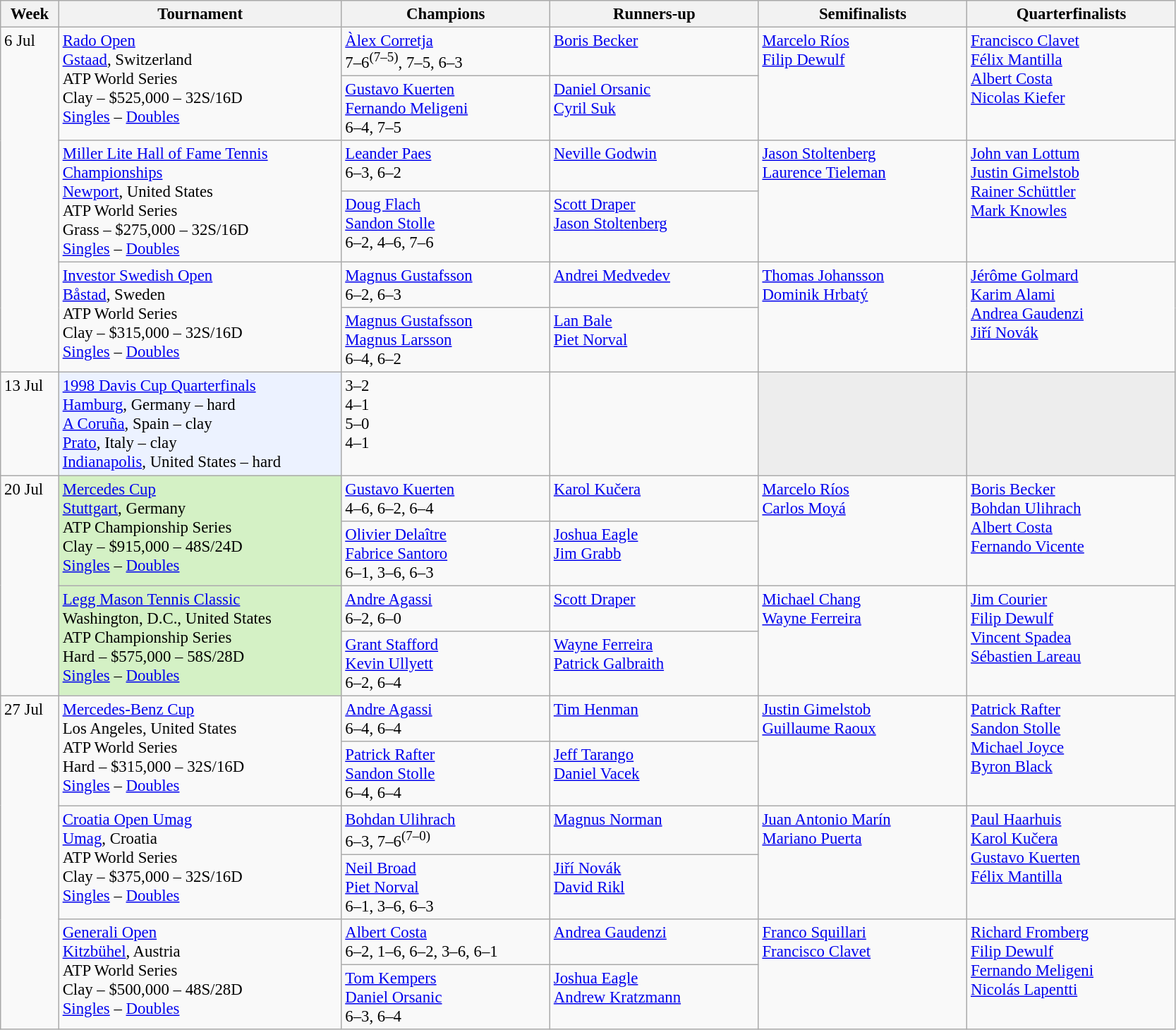<table class=wikitable style=font-size:95%>
<tr>
<th style="width:48px;">Week</th>
<th style="width:260px;">Tournament</th>
<th style="width:190px;">Champions</th>
<th style="width:190px;">Runners-up</th>
<th style="width:190px;">Semifinalists</th>
<th style="width:190px;">Quarterfinalists</th>
</tr>
<tr valign=top>
<td rowspan=6>6 Jul</td>
<td rowspan=2><a href='#'>Rado Open</a><br><a href='#'>Gstaad</a>, Switzerland <br>ATP World Series<br>Clay – $525,000 – 32S/16D<br><a href='#'>Singles</a> – <a href='#'>Doubles</a></td>
<td> <a href='#'>Àlex Corretja</a><br>7–6<sup>(7–5)</sup>, 7–5, 6–3</td>
<td> <a href='#'>Boris Becker</a></td>
<td rowspan=2> <a href='#'>Marcelo Ríos</a><br>  <a href='#'>Filip Dewulf</a></td>
<td rowspan=2> <a href='#'>Francisco Clavet</a><br> <a href='#'>Félix Mantilla</a><br> <a href='#'>Albert Costa</a><br> <a href='#'>Nicolas Kiefer</a></td>
</tr>
<tr valign=top>
<td> <a href='#'>Gustavo Kuerten</a><br> <a href='#'>Fernando Meligeni</a><br>6–4, 7–5</td>
<td> <a href='#'>Daniel Orsanic</a><br> <a href='#'>Cyril Suk</a></td>
</tr>
<tr valign=top>
<td rowspan=2><a href='#'>Miller Lite Hall of Fame Tennis Championships</a> <br> <a href='#'>Newport</a>, United States<br>ATP World Series<br>Grass – $275,000 – 32S/16D<br><a href='#'>Singles</a> – <a href='#'>Doubles</a></td>
<td> <a href='#'>Leander Paes</a><br>6–3, 6–2</td>
<td> <a href='#'>Neville Godwin</a></td>
<td rowspan=2> <a href='#'>Jason Stoltenberg</a><br>  <a href='#'>Laurence Tieleman</a></td>
<td rowspan=2> <a href='#'>John van Lottum</a><br> <a href='#'>Justin Gimelstob</a><br> <a href='#'>Rainer Schüttler</a><br> <a href='#'>Mark Knowles</a></td>
</tr>
<tr valign=top>
<td> <a href='#'>Doug Flach</a><br> <a href='#'>Sandon Stolle</a><br>6–2, 4–6, 7–6</td>
<td> <a href='#'>Scott Draper</a><br> <a href='#'>Jason Stoltenberg</a></td>
</tr>
<tr valign=top>
<td rowspan=2><a href='#'>Investor Swedish Open</a><br><a href='#'>Båstad</a>, Sweden <br>ATP World Series<br>Clay – $315,000 – 32S/16D<br><a href='#'>Singles</a> – <a href='#'>Doubles</a></td>
<td> <a href='#'>Magnus Gustafsson</a><br>6–2, 6–3</td>
<td> <a href='#'>Andrei Medvedev</a></td>
<td rowspan=2> <a href='#'>Thomas Johansson</a><br>  <a href='#'>Dominik Hrbatý</a></td>
<td rowspan=2> <a href='#'>Jérôme Golmard</a><br> <a href='#'>Karim Alami</a><br> <a href='#'>Andrea Gaudenzi</a><br> <a href='#'>Jiří Novák</a></td>
</tr>
<tr valign=top>
<td> <a href='#'>Magnus Gustafsson</a><br> <a href='#'>Magnus Larsson</a><br>6–4, 6–2</td>
<td> <a href='#'>Lan Bale</a><br> <a href='#'>Piet Norval</a></td>
</tr>
<tr valign=top>
<td>13 Jul</td>
<td style="background:#ecf2ff;"><a href='#'>1998 Davis Cup Quarterfinals</a><br><a href='#'>Hamburg</a>, Germany – hard<br> <a href='#'>A Coruña</a>, Spain – clay<br> <a href='#'>Prato</a>, Italy – clay<br> <a href='#'>Indianapolis</a>, United States – hard</td>
<td> 3–2<br> 4–1<br> 5–0<br> 4–1</td>
<td><br><br><br></td>
<td style="background:#ededed;"></td>
<td style="background:#ededed;"></td>
</tr>
<tr valign=top>
<td rowspan=4>20 Jul</td>
<td style="background:#d4f1c5;" rowspan="2"><a href='#'>Mercedes Cup</a><br><a href='#'>Stuttgart</a>, Germany <br>ATP Championship Series<br>Clay – $915,000 – 48S/24D<br><a href='#'>Singles</a> – <a href='#'>Doubles</a></td>
<td> <a href='#'>Gustavo Kuerten</a><br> 4–6, 6–2, 6–4</td>
<td> <a href='#'>Karol Kučera</a></td>
<td rowspan=2> <a href='#'>Marcelo Ríos</a><br>  <a href='#'>Carlos Moyá</a></td>
<td rowspan=2> <a href='#'>Boris Becker</a><br> <a href='#'>Bohdan Ulihrach</a><br> <a href='#'>Albert Costa</a><br> <a href='#'>Fernando Vicente</a></td>
</tr>
<tr valign=top>
<td> <a href='#'>Olivier Delaître</a><br> <a href='#'>Fabrice Santoro</a><br>6–1, 3–6, 6–3</td>
<td> <a href='#'>Joshua Eagle</a><br> <a href='#'>Jim Grabb</a></td>
</tr>
<tr valign=top>
<td style="background:#d4f1c5;" rowspan="2"><a href='#'>Legg Mason Tennis Classic</a><br>Washington, D.C., United States<br>ATP Championship Series<br>Hard – $575,000 – 58S/28D<br><a href='#'>Singles</a> – <a href='#'>Doubles</a></td>
<td> <a href='#'>Andre Agassi</a><br>6–2, 6–0</td>
<td> <a href='#'>Scott Draper</a></td>
<td rowspan=2> <a href='#'>Michael Chang</a><br>  <a href='#'>Wayne Ferreira</a></td>
<td rowspan=2> <a href='#'>Jim Courier</a><br> <a href='#'>Filip Dewulf</a><br> <a href='#'>Vincent Spadea</a><br> <a href='#'>Sébastien Lareau</a></td>
</tr>
<tr valign=top>
<td> <a href='#'>Grant Stafford</a><br> <a href='#'>Kevin Ullyett</a><br>6–2, 6–4</td>
<td> <a href='#'>Wayne Ferreira</a><br> <a href='#'>Patrick Galbraith</a></td>
</tr>
<tr valign=top>
<td rowspan=6>27 Jul</td>
<td rowspan=2><a href='#'>Mercedes-Benz Cup</a><br>Los Angeles, United States <br>ATP World Series<br>Hard – $315,000 – 32S/16D<br><a href='#'>Singles</a> – <a href='#'>Doubles</a></td>
<td> <a href='#'>Andre Agassi</a><br>6–4, 6–4</td>
<td> <a href='#'>Tim Henman</a></td>
<td rowspan=2> <a href='#'>Justin Gimelstob</a><br>  <a href='#'>Guillaume Raoux</a></td>
<td rowspan=2> <a href='#'>Patrick Rafter</a><br> <a href='#'>Sandon Stolle</a><br> <a href='#'>Michael Joyce</a><br> <a href='#'>Byron Black</a></td>
</tr>
<tr valign=top>
<td> <a href='#'>Patrick Rafter</a><br> <a href='#'>Sandon Stolle</a><br>6–4, 6–4</td>
<td> <a href='#'>Jeff Tarango</a><br> <a href='#'>Daniel Vacek</a></td>
</tr>
<tr valign=top>
<td rowspan=2><a href='#'>Croatia Open Umag</a><br><a href='#'>Umag</a>, Croatia <br>ATP World Series<br>Clay – $375,000 – 32S/16D<br><a href='#'>Singles</a> – <a href='#'>Doubles</a></td>
<td> <a href='#'>Bohdan Ulihrach</a><br>6–3, 7–6<sup>(7–0)</sup></td>
<td> <a href='#'>Magnus Norman</a></td>
<td rowspan=2> <a href='#'>Juan Antonio Marín</a><br>  <a href='#'>Mariano Puerta</a></td>
<td rowspan=2> <a href='#'>Paul Haarhuis</a><br> <a href='#'>Karol Kučera</a><br> <a href='#'>Gustavo Kuerten</a><br> <a href='#'>Félix Mantilla</a></td>
</tr>
<tr valign=top>
<td> <a href='#'>Neil Broad</a><br> <a href='#'>Piet Norval</a><br>6–1, 3–6, 6–3</td>
<td> <a href='#'>Jiří Novák</a><br> <a href='#'>David Rikl</a></td>
</tr>
<tr valign=top>
<td rowspan=2><a href='#'>Generali Open</a><br><a href='#'>Kitzbühel</a>, Austria <br>ATP World Series<br>Clay – $500,000 – 48S/28D<br><a href='#'>Singles</a> – <a href='#'>Doubles</a></td>
<td> <a href='#'>Albert Costa</a><br>6–2, 1–6, 6–2, 3–6, 6–1</td>
<td> <a href='#'>Andrea Gaudenzi</a></td>
<td rowspan=2> <a href='#'>Franco Squillari</a><br>  <a href='#'>Francisco Clavet</a></td>
<td rowspan=2> <a href='#'>Richard Fromberg</a><br> <a href='#'>Filip Dewulf</a><br> <a href='#'>Fernando Meligeni</a><br> <a href='#'>Nicolás Lapentti</a></td>
</tr>
<tr valign=top>
<td> <a href='#'>Tom Kempers</a><br> <a href='#'>Daniel Orsanic</a><br>6–3, 6–4</td>
<td> <a href='#'>Joshua Eagle</a><br> <a href='#'>Andrew Kratzmann</a></td>
</tr>
</table>
